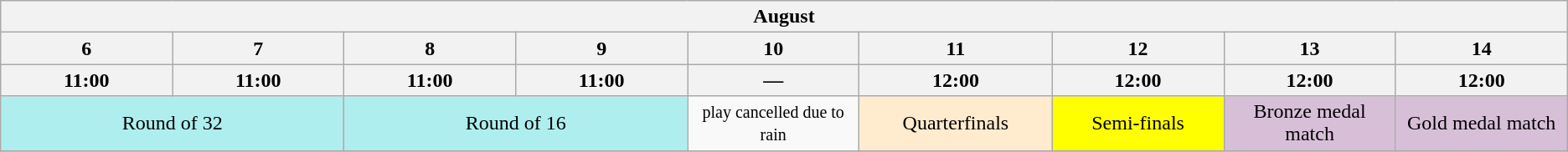<table class="wikitable" style="text-align:center">
<tr>
<th colspan=10>August</th>
</tr>
<tr>
<th width=6%>6</th>
<th width=6%>7</th>
<th width=6%>8</th>
<th width=6%>9</th>
<th width=6%>10</th>
<th width=6%>11</th>
<th width=6%>12</th>
<th width=6%>13</th>
<th width=6%>14</th>
</tr>
<tr>
<th>11:00</th>
<th>11:00</th>
<th>11:00</th>
<th>11:00</th>
<th>—</th>
<th>12:00</th>
<th>12:00</th>
<th>12:00</th>
<th>12:00</th>
</tr>
<tr>
<td colspan="2" bgcolor="#afeeee">Round of 32</td>
<td colspan="2" bgcolor="#afeeee">Round of 16</td>
<td><small>play cancelled due to rain</small></td>
<td bgcolor="#ffebcd">Quarterfinals</td>
<td bgcolor="#FFFF00">Semi-finals</td>
<td bgcolor="#D8BFD8">Bronze medal match</td>
<td bgcolor="#D8BFD8">Gold medal match</td>
</tr>
<tr>
</tr>
</table>
